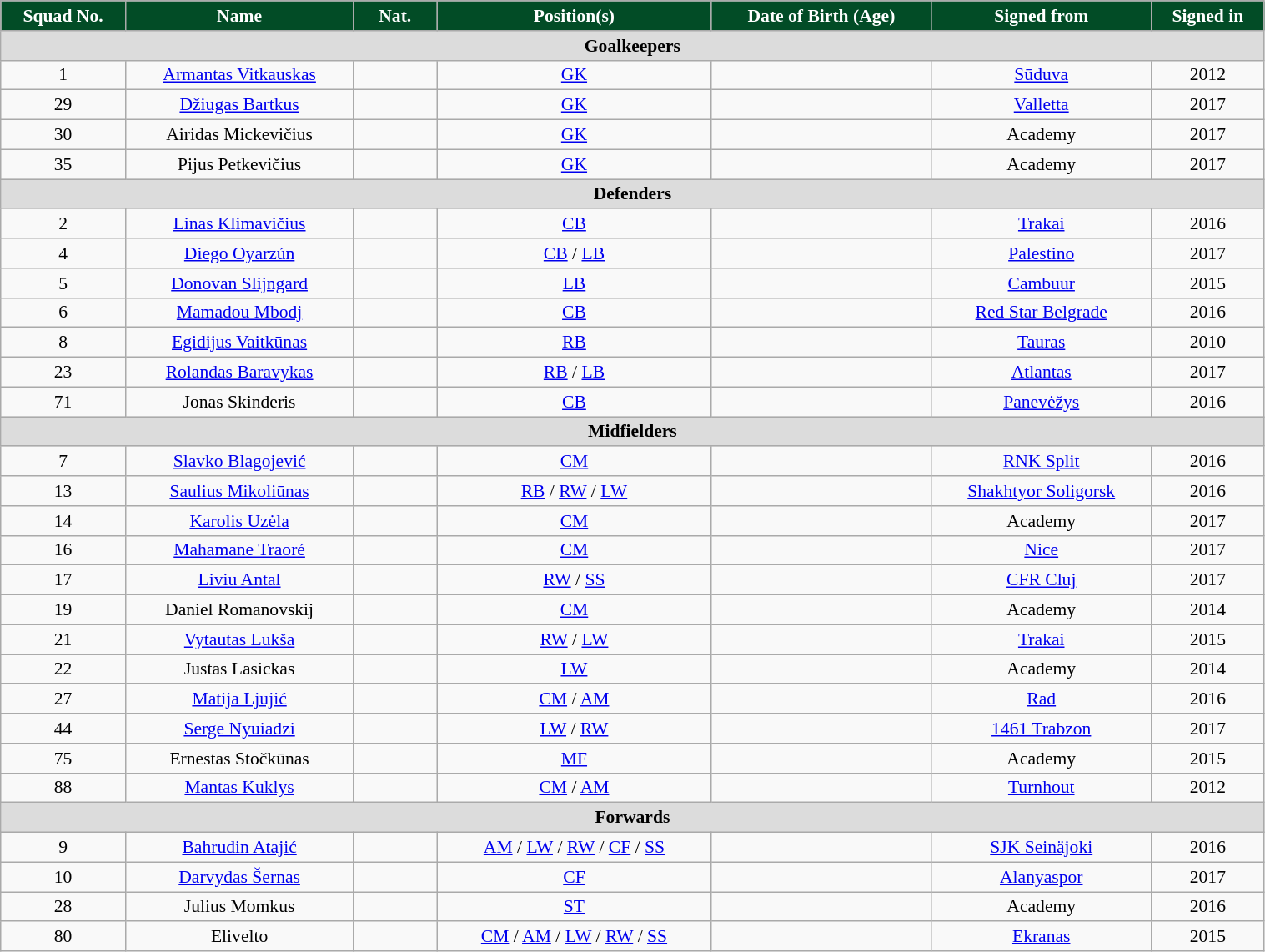<table class="wikitable" style="text-align:center; font-size:90%; width:80%;">
<tr>
<th style="background:#024C26; color:#FFFFFF; text-align:center;">Squad No.</th>
<th style="background:#024C26; color:#FFFFFF; text-align:center;">Name</th>
<th style="background:#024C26; color:#FFFFFF; width:60px; text-align:center;">Nat.</th>
<th style="background:#024C26; color:#FFFFFF; text-align:center;">Position(s)</th>
<th style="background:#024C26; color:#FFFFFF; text-align:center;">Date of Birth (Age)</th>
<th style="background:#024C26; color:#FFFFFF; text-align:center;">Signed from</th>
<th style="background:#024C26; color:#FFFFFF; text-align:center;">Signed in</th>
</tr>
<tr>
<th colspan="7" style="background:#dcdcdc; text-align:center">Goalkeepers</th>
</tr>
<tr>
<td>1</td>
<td><a href='#'>Armantas Vitkauskas</a></td>
<td></td>
<td><a href='#'>GK</a></td>
<td></td>
<td> <a href='#'>Sūduva</a></td>
<td>2012</td>
</tr>
<tr>
<td>29</td>
<td><a href='#'>Džiugas Bartkus</a></td>
<td></td>
<td><a href='#'>GK</a></td>
<td></td>
<td> <a href='#'>Valletta</a></td>
<td>2017</td>
</tr>
<tr>
<td>30</td>
<td>Airidas Mickevičius</td>
<td></td>
<td><a href='#'>GK</a></td>
<td></td>
<td>Academy</td>
<td>2017</td>
</tr>
<tr>
<td>35</td>
<td>Pijus Petkevičius</td>
<td></td>
<td><a href='#'>GK</a></td>
<td></td>
<td>Academy</td>
<td>2017</td>
</tr>
<tr>
<th colspan="7" style="background:#dcdcdc; text-align:center">Defenders</th>
</tr>
<tr>
<td>2</td>
<td><a href='#'>Linas Klimavičius</a></td>
<td></td>
<td><a href='#'>CB</a></td>
<td></td>
<td> <a href='#'>Trakai</a></td>
<td>2016</td>
</tr>
<tr>
<td>4</td>
<td><a href='#'>Diego Oyarzún</a></td>
<td></td>
<td><a href='#'>CB</a> / <a href='#'>LB</a></td>
<td></td>
<td> <a href='#'>Palestino</a></td>
<td>2017</td>
</tr>
<tr>
<td>5</td>
<td><a href='#'>Donovan Slijngard</a></td>
<td></td>
<td><a href='#'>LB</a></td>
<td></td>
<td> <a href='#'>Cambuur</a></td>
<td>2015</td>
</tr>
<tr>
<td>6</td>
<td><a href='#'>Mamadou Mbodj</a></td>
<td></td>
<td><a href='#'>CB</a></td>
<td></td>
<td> <a href='#'>Red Star Belgrade</a></td>
<td>2016</td>
</tr>
<tr>
<td>8</td>
<td><a href='#'>Egidijus Vaitkūnas</a></td>
<td></td>
<td><a href='#'>RB</a></td>
<td></td>
<td> <a href='#'>Tauras</a></td>
<td>2010</td>
</tr>
<tr>
<td>23</td>
<td><a href='#'>Rolandas Baravykas</a></td>
<td></td>
<td><a href='#'>RB</a> / <a href='#'>LB</a></td>
<td></td>
<td> <a href='#'>Atlantas</a></td>
<td>2017</td>
</tr>
<tr>
<td>71</td>
<td>Jonas Skinderis</td>
<td></td>
<td><a href='#'>CB</a></td>
<td></td>
<td> <a href='#'>Panevėžys</a></td>
<td>2016</td>
</tr>
<tr>
<th colspan="7" style="background:#dcdcdc; text-align:center">Midfielders</th>
</tr>
<tr>
<td>7</td>
<td><a href='#'>Slavko Blagojević</a></td>
<td></td>
<td><a href='#'>CM</a></td>
<td></td>
<td> <a href='#'>RNK Split</a></td>
<td>2016</td>
</tr>
<tr>
<td>13</td>
<td><a href='#'>Saulius Mikoliūnas</a></td>
<td></td>
<td><a href='#'>RB</a> / <a href='#'>RW</a> / <a href='#'>LW</a></td>
<td></td>
<td> <a href='#'>Shakhtyor Soligorsk</a></td>
<td>2016</td>
</tr>
<tr>
<td>14</td>
<td><a href='#'>Karolis Uzėla</a></td>
<td></td>
<td><a href='#'>CM</a></td>
<td></td>
<td>Academy</td>
<td>2017</td>
</tr>
<tr>
<td>16</td>
<td><a href='#'>Mahamane Traoré</a></td>
<td></td>
<td><a href='#'>CM</a></td>
<td></td>
<td> <a href='#'>Nice</a></td>
<td>2017</td>
</tr>
<tr>
<td>17</td>
<td><a href='#'>Liviu Antal</a></td>
<td></td>
<td><a href='#'>RW</a> / <a href='#'>SS</a></td>
<td></td>
<td> <a href='#'>CFR Cluj</a></td>
<td>2017</td>
</tr>
<tr>
<td>19</td>
<td>Daniel Romanovskij</td>
<td></td>
<td><a href='#'>CM</a></td>
<td></td>
<td>Academy</td>
<td>2014</td>
</tr>
<tr>
<td>21</td>
<td><a href='#'>Vytautas Lukša</a></td>
<td></td>
<td><a href='#'>RW</a> / <a href='#'>LW</a></td>
<td></td>
<td> <a href='#'>Trakai</a></td>
<td>2015</td>
</tr>
<tr>
<td>22</td>
<td>Justas Lasickas</td>
<td></td>
<td><a href='#'>LW</a></td>
<td></td>
<td>Academy</td>
<td>2014</td>
</tr>
<tr>
<td>27</td>
<td><a href='#'>Matija Ljujić</a></td>
<td></td>
<td><a href='#'>CM</a> / <a href='#'>AM</a></td>
<td></td>
<td> <a href='#'>Rad</a></td>
<td>2016</td>
</tr>
<tr>
<td>44</td>
<td><a href='#'>Serge Nyuiadzi</a></td>
<td></td>
<td><a href='#'>LW</a> / <a href='#'>RW</a></td>
<td></td>
<td> <a href='#'>1461 Trabzon</a></td>
<td>2017</td>
</tr>
<tr>
<td>75</td>
<td>Ernestas Stočkūnas</td>
<td></td>
<td><a href='#'>MF</a></td>
<td></td>
<td>Academy</td>
<td>2015</td>
</tr>
<tr>
<td>88</td>
<td><a href='#'>Mantas Kuklys</a></td>
<td></td>
<td><a href='#'>CM</a> / <a href='#'>AM</a></td>
<td></td>
<td> <a href='#'>Turnhout</a></td>
<td>2012</td>
</tr>
<tr>
<th colspan="7" style="background:#dcdcdc; text-align:center">Forwards</th>
</tr>
<tr>
<td>9</td>
<td><a href='#'>Bahrudin Atajić</a></td>
<td></td>
<td><a href='#'>AM</a> / <a href='#'>LW</a> / <a href='#'>RW</a> / <a href='#'>CF</a> / <a href='#'>SS</a></td>
<td></td>
<td> <a href='#'>SJK Seinäjoki</a></td>
<td>2016</td>
</tr>
<tr>
<td>10</td>
<td><a href='#'>Darvydas Šernas</a></td>
<td></td>
<td><a href='#'>CF</a></td>
<td></td>
<td> <a href='#'>Alanyaspor</a></td>
<td>2017</td>
</tr>
<tr>
<td>28</td>
<td>Julius Momkus</td>
<td></td>
<td><a href='#'>ST</a></td>
<td></td>
<td>Academy</td>
<td>2016</td>
</tr>
<tr>
<td>80</td>
<td>Elivelto</td>
<td></td>
<td><a href='#'>CM</a> / <a href='#'>AM</a> / <a href='#'>LW</a> / <a href='#'>RW</a> / <a href='#'>SS</a></td>
<td></td>
<td> <a href='#'>Ekranas</a></td>
<td>2015</td>
</tr>
</table>
